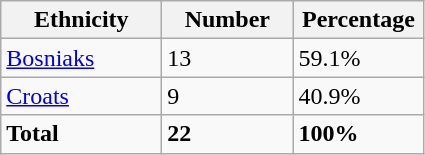<table class="wikitable">
<tr>
<th width="100px">Ethnicity</th>
<th width="80px">Number</th>
<th width="80px">Percentage</th>
</tr>
<tr>
<td><a href='#'>Bosniaks</a></td>
<td>13</td>
<td>59.1%</td>
</tr>
<tr>
<td><a href='#'>Croats</a></td>
<td>9</td>
<td>40.9%</td>
</tr>
<tr>
<td><strong>Total</strong></td>
<td><strong>22</strong></td>
<td><strong>100%</strong></td>
</tr>
</table>
